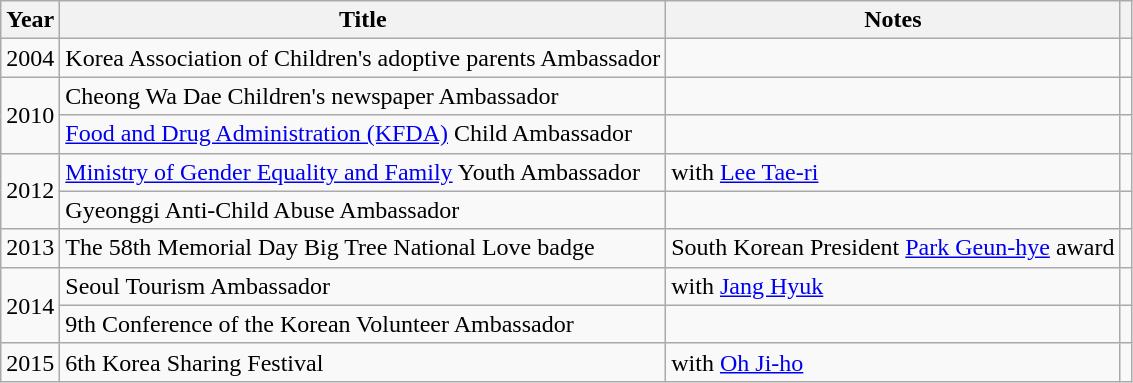<table class="wikitable">
<tr>
<th width=10>Year</th>
<th scope="col">Title</th>
<th scope="col">Notes</th>
<th scope="col" class="unsortable"></th>
</tr>
<tr>
<td>2004</td>
<td>Korea Association of Children's adoptive parents Ambassador</td>
<td></td>
<td></td>
</tr>
<tr>
<td rowspan="2">2010</td>
<td>Cheong Wa Dae Children's newspaper Ambassador</td>
<td></td>
<td></td>
</tr>
<tr>
<td><a href='#'>Food and Drug Administration (KFDA)</a> Child Ambassador</td>
<td></td>
<td></td>
</tr>
<tr>
<td rowspan="2">2012</td>
<td><a href='#'>Ministry of Gender Equality and Family</a> Youth Ambassador</td>
<td>with <a href='#'>Lee Tae-ri</a></td>
<td></td>
</tr>
<tr>
<td>Gyeonggi Anti-Child Abuse Ambassador</td>
<td></td>
<td></td>
</tr>
<tr>
<td>2013</td>
<td>The 58th Memorial Day Big Tree National Love badge</td>
<td>South Korean President <a href='#'>Park Geun-hye</a> award</td>
<td></td>
</tr>
<tr>
<td rowspan="2">2014</td>
<td>Seoul Tourism Ambassador</td>
<td>with <a href='#'>Jang Hyuk</a></td>
<td></td>
</tr>
<tr>
<td>9th Conference of the Korean Volunteer Ambassador</td>
<td></td>
<td></td>
</tr>
<tr>
<td>2015</td>
<td>6th Korea Sharing Festival</td>
<td>with <a href='#'>Oh Ji-ho</a></td>
<td></td>
</tr>
</table>
